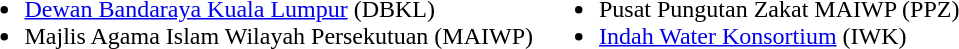<table>
<tr valign="top">
<td><br><ul><li><a href='#'>Dewan Bandaraya Kuala Lumpur</a> (DBKL)</li><li>Majlis Agama Islam Wilayah Persekutuan (MAIWP)</li></ul></td>
<td><br><ul><li>Pusat Pungutan Zakat MAIWP (PPZ)</li><li><a href='#'>Indah Water Konsortium</a> (IWK)</li></ul></td>
</tr>
</table>
